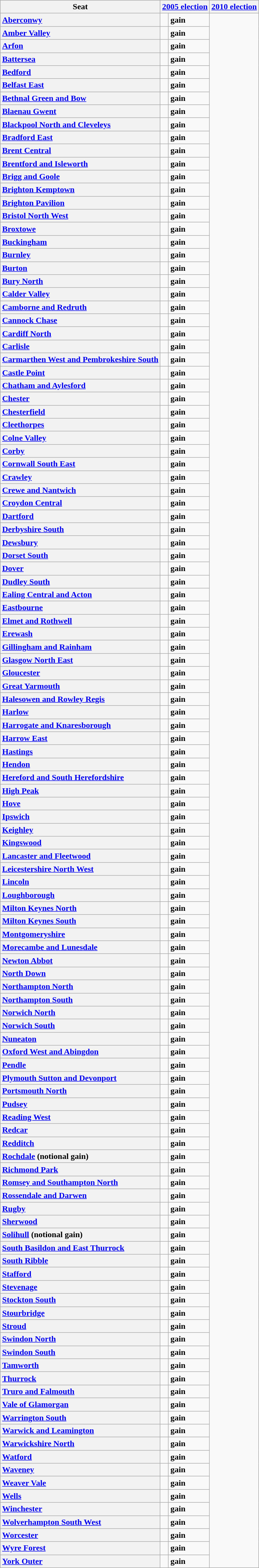<table class="wikitable sortable">
<tr>
<th scope="col">Seat</th>
<th colspan=2><a href='#'>2005 election</a></th>
<th colspan=2><a href='#'>2010 election</a></th>
</tr>
<tr>
<th scope="row" style="text-align: left;"><a href='#'>Aberconwy</a></th>
<td></td>
<td> <strong>gain</strong></td>
</tr>
<tr>
<th scope="row" style="text-align: left;"><a href='#'>Amber Valley</a></th>
<td></td>
<td> <strong>gain</strong></td>
</tr>
<tr>
<th scope="row" style="text-align: left;"><a href='#'>Arfon</a></th>
<td></td>
<td> <strong>gain</strong></td>
</tr>
<tr>
<th scope="row" style="text-align: left;"><a href='#'>Battersea</a></th>
<td></td>
<td> <strong>gain</strong></td>
</tr>
<tr>
<th scope="row" style="text-align: left;"><a href='#'>Bedford</a></th>
<td></td>
<td> <strong>gain</strong></td>
</tr>
<tr>
<th scope="row" style="text-align: left;"><a href='#'>Belfast East</a></th>
<td></td>
<td> <strong>gain</strong></td>
</tr>
<tr>
<th scope="row" style="text-align: left;"><a href='#'>Bethnal Green and Bow</a></th>
<td></td>
<td> <strong>gain</strong></td>
</tr>
<tr>
<th scope="row" style="text-align: left;"><a href='#'>Blaenau Gwent</a></th>
<td></td>
<td> <strong>gain</strong></td>
</tr>
<tr>
<th scope="row" style="text-align: left;"><a href='#'>Blackpool North and Cleveleys</a></th>
<td></td>
<td> <strong>gain</strong></td>
</tr>
<tr>
<th scope="row" style="text-align: left;"><a href='#'>Bradford East</a></th>
<td></td>
<td> <strong>gain</strong></td>
</tr>
<tr>
<th scope="row" style="text-align: left;"><a href='#'>Brent Central</a></th>
<td></td>
<td> <strong>gain</strong></td>
</tr>
<tr>
<th scope="row" style="text-align: left;"><a href='#'>Brentford and Isleworth</a></th>
<td></td>
<td> <strong>gain</strong></td>
</tr>
<tr>
<th scope="row" style="text-align: left;"><a href='#'>Brigg and Goole</a></th>
<td></td>
<td> <strong>gain</strong></td>
</tr>
<tr>
<th scope="row" style="text-align: left;"><a href='#'>Brighton Kemptown</a></th>
<td></td>
<td> <strong>gain</strong></td>
</tr>
<tr>
<th scope="row" style="text-align: left;"><a href='#'>Brighton Pavilion</a></th>
<td></td>
<td> <strong>gain</strong></td>
</tr>
<tr>
<th scope="row" style="text-align: left;"><a href='#'>Bristol North West</a></th>
<td></td>
<td> <strong>gain</strong></td>
</tr>
<tr>
<th scope="row" style="text-align: left;"><a href='#'>Broxtowe</a></th>
<td></td>
<td> <strong>gain</strong></td>
</tr>
<tr>
<th scope="row" style="text-align: left;"><a href='#'>Buckingham</a></th>
<td></td>
<td> <strong>gain</strong></td>
</tr>
<tr>
<th scope="row" style="text-align: left;"><a href='#'>Burnley</a></th>
<td></td>
<td> <strong>gain</strong></td>
</tr>
<tr>
<th scope="row" style="text-align: left;"><a href='#'>Burton</a></th>
<td></td>
<td> <strong>gain</strong></td>
</tr>
<tr>
<th scope="row" style="text-align: left;"><a href='#'>Bury North</a></th>
<td></td>
<td> <strong>gain</strong></td>
</tr>
<tr>
<th scope="row" style="text-align: left;"><a href='#'>Calder Valley</a></th>
<td></td>
<td> <strong>gain</strong></td>
</tr>
<tr>
<th scope="row" style="text-align: left;"><a href='#'>Camborne and Redruth</a></th>
<td></td>
<td> <strong>gain</strong></td>
</tr>
<tr>
<th scope="row" style="text-align: left;"><a href='#'>Cannock Chase</a></th>
<td></td>
<td> <strong>gain</strong></td>
</tr>
<tr>
<th scope="row" style="text-align: left;"><a href='#'>Cardiff North</a></th>
<td></td>
<td> <strong>gain</strong></td>
</tr>
<tr>
<th scope="row" style="text-align: left;"><a href='#'>Carlisle</a></th>
<td></td>
<td> <strong>gain</strong></td>
</tr>
<tr>
<th scope="row" style="text-align: left;"><a href='#'>Carmarthen West and Pembrokeshire South</a></th>
<td></td>
<td> <strong>gain</strong></td>
</tr>
<tr>
<th scope="row" style="text-align: left;"><a href='#'>Castle Point</a></th>
<td></td>
<td> <strong>gain</strong></td>
</tr>
<tr>
<th scope="row" style="text-align: left;"><a href='#'>Chatham and Aylesford</a></th>
<td></td>
<td> <strong>gain</strong></td>
</tr>
<tr>
<th scope="row" style="text-align: left;"><a href='#'>Chester</a></th>
<td></td>
<td> <strong>gain</strong></td>
</tr>
<tr>
<th scope="row" style="text-align: left;"><a href='#'>Chesterfield</a></th>
<td></td>
<td> <strong>gain</strong></td>
</tr>
<tr>
<th scope="row" style="text-align: left;"><a href='#'>Cleethorpes</a></th>
<td></td>
<td> <strong>gain</strong></td>
</tr>
<tr>
<th scope="row" style="text-align: left;"><a href='#'>Colne Valley</a></th>
<td></td>
<td> <strong>gain</strong></td>
</tr>
<tr>
<th scope="row" style="text-align: left;"><a href='#'>Corby</a></th>
<td></td>
<td> <strong>gain</strong></td>
</tr>
<tr>
<th scope="row" style="text-align: left;"><a href='#'>Cornwall South East</a></th>
<td></td>
<td> <strong>gain</strong></td>
</tr>
<tr>
<th scope="row" style="text-align: left;"><a href='#'>Crawley</a></th>
<td></td>
<td> <strong>gain</strong></td>
</tr>
<tr>
<th scope="row" style="text-align: left;"><a href='#'>Crewe and Nantwich</a></th>
<td></td>
<td> <strong>gain</strong></td>
</tr>
<tr>
<th scope="row" style="text-align: left;"><a href='#'>Croydon Central</a></th>
<td></td>
<td> <strong>gain</strong></td>
</tr>
<tr>
<th scope="row" style="text-align: left;"><a href='#'>Dartford</a></th>
<td></td>
<td> <strong>gain</strong></td>
</tr>
<tr>
<th scope="row" style="text-align: left;"><a href='#'>Derbyshire South</a></th>
<td></td>
<td> <strong>gain</strong></td>
</tr>
<tr>
<th scope="row" style="text-align: left;"><a href='#'>Dewsbury</a></th>
<td></td>
<td> <strong>gain</strong></td>
</tr>
<tr>
<th scope="row" style="text-align: left;"><a href='#'>Dorset South</a></th>
<td></td>
<td> <strong>gain</strong></td>
</tr>
<tr>
<th scope="row" style="text-align: left;"><a href='#'>Dover</a></th>
<td></td>
<td> <strong>gain</strong></td>
</tr>
<tr>
<th scope="row" style="text-align: left;"><a href='#'>Dudley South</a></th>
<td></td>
<td> <strong>gain</strong></td>
</tr>
<tr>
<th scope="row" style="text-align: left;"><a href='#'>Ealing Central and Acton</a></th>
<td></td>
<td> <strong>gain</strong></td>
</tr>
<tr>
<th scope="row" style="text-align: left;"><a href='#'>Eastbourne</a></th>
<td></td>
<td> <strong>gain</strong></td>
</tr>
<tr>
<th scope="row" style="text-align: left;"><a href='#'>Elmet and Rothwell</a></th>
<td></td>
<td> <strong>gain</strong></td>
</tr>
<tr>
<th scope="row" style="text-align: left;"><a href='#'>Erewash</a></th>
<td></td>
<td> <strong>gain</strong></td>
</tr>
<tr>
<th scope="row" style="text-align: left;"><a href='#'>Gillingham and Rainham</a></th>
<td></td>
<td> <strong>gain</strong></td>
</tr>
<tr>
<th scope="row" style="text-align: left;"><a href='#'>Glasgow North East</a></th>
<td></td>
<td> <strong>gain</strong></td>
</tr>
<tr>
<th scope="row" style="text-align: left;"><a href='#'>Gloucester</a></th>
<td></td>
<td> <strong>gain</strong></td>
</tr>
<tr>
<th scope="row" style="text-align: left;"><a href='#'>Great Yarmouth</a></th>
<td></td>
<td> <strong>gain</strong></td>
</tr>
<tr>
<th scope="row" style="text-align: left;"><a href='#'>Halesowen and Rowley Regis</a></th>
<td></td>
<td> <strong>gain</strong></td>
</tr>
<tr>
<th scope="row" style="text-align: left;"><a href='#'>Harlow</a></th>
<td></td>
<td> <strong>gain</strong></td>
</tr>
<tr>
<th scope="row" style="text-align: left;"><a href='#'>Harrogate and Knaresborough</a></th>
<td></td>
<td> <strong>gain</strong></td>
</tr>
<tr>
<th scope="row" style="text-align: left;"><a href='#'>Harrow East</a></th>
<td></td>
<td> <strong>gain</strong></td>
</tr>
<tr>
<th scope="row" style="text-align: left;"><a href='#'>Hastings</a></th>
<td></td>
<td> <strong>gain</strong></td>
</tr>
<tr>
<th scope="row" style="text-align: left;"><a href='#'>Hendon</a></th>
<td></td>
<td> <strong>gain</strong></td>
</tr>
<tr>
<th scope="row" style="text-align: left;"><a href='#'>Hereford and South Herefordshire</a></th>
<td></td>
<td> <strong>gain</strong></td>
</tr>
<tr>
<th scope="row" style="text-align: left;"><a href='#'>High Peak</a></th>
<td></td>
<td> <strong>gain</strong></td>
</tr>
<tr>
<th scope="row" style="text-align: left;"><a href='#'>Hove</a></th>
<td></td>
<td> <strong>gain</strong></td>
</tr>
<tr>
<th scope="row" style="text-align: left;"><a href='#'>Ipswich</a></th>
<td></td>
<td> <strong>gain</strong></td>
</tr>
<tr>
<th scope="row" style="text-align: left;"><a href='#'>Keighley</a></th>
<td></td>
<td> <strong>gain</strong></td>
</tr>
<tr>
<th scope="row" style="text-align: left;"><a href='#'>Kingswood</a></th>
<td></td>
<td> <strong>gain</strong></td>
</tr>
<tr>
<th scope="row" style="text-align: left;"><a href='#'>Lancaster and Fleetwood</a></th>
<td></td>
<td> <strong>gain</strong></td>
</tr>
<tr>
<th scope="row" style="text-align: left;"><a href='#'>Leicestershire North West</a></th>
<td></td>
<td> <strong>gain</strong></td>
</tr>
<tr>
<th scope="row" style="text-align: left;"><a href='#'>Lincoln</a></th>
<td></td>
<td> <strong>gain</strong></td>
</tr>
<tr>
<th scope="row" style="text-align: left;"><a href='#'>Loughborough</a></th>
<td></td>
<td> <strong>gain</strong></td>
</tr>
<tr>
<th scope="row" style="text-align: left;"><a href='#'>Milton Keynes North</a></th>
<td></td>
<td> <strong>gain</strong></td>
</tr>
<tr>
<th scope="row" style="text-align: left;"><a href='#'>Milton Keynes South</a></th>
<td></td>
<td> <strong>gain</strong></td>
</tr>
<tr>
<th scope="row" style="text-align: left;"><a href='#'>Montgomeryshire</a></th>
<td></td>
<td> <strong>gain</strong></td>
</tr>
<tr>
<th scope="row" style="text-align: left;"><a href='#'>Morecambe and Lunesdale</a></th>
<td></td>
<td> <strong>gain</strong></td>
</tr>
<tr>
<th scope="row" style="text-align: left;"><a href='#'>Newton Abbot</a></th>
<td></td>
<td> <strong>gain</strong></td>
</tr>
<tr>
<th scope="row" style="text-align: left;"><a href='#'>North Down</a></th>
<td></td>
<td> <strong>gain</strong></td>
</tr>
<tr>
<th scope="row" style="text-align: left;"><a href='#'>Northampton North</a></th>
<td></td>
<td> <strong>gain</strong></td>
</tr>
<tr>
<th scope="row" style="text-align: left;"><a href='#'>Northampton South</a></th>
<td></td>
<td> <strong>gain</strong></td>
</tr>
<tr>
<th scope="row" style="text-align: left;"><a href='#'>Norwich North</a></th>
<td></td>
<td> <strong>gain</strong></td>
</tr>
<tr>
<th scope="row" style="text-align: left;"><a href='#'>Norwich South</a></th>
<td></td>
<td> <strong>gain</strong></td>
</tr>
<tr>
<th scope="row" style="text-align: left;"><a href='#'>Nuneaton</a></th>
<td></td>
<td> <strong>gain</strong></td>
</tr>
<tr>
<th scope="row" style="text-align: left;"><a href='#'>Oxford West and Abingdon</a></th>
<td></td>
<td> <strong>gain</strong></td>
</tr>
<tr>
<th scope="row" style="text-align: left;"><a href='#'>Pendle</a></th>
<td></td>
<td> <strong>gain</strong></td>
</tr>
<tr>
<th scope="row" style="text-align: left;"><a href='#'>Plymouth Sutton and Devonport</a></th>
<td></td>
<td> <strong>gain</strong></td>
</tr>
<tr>
<th scope="row" style="text-align: left;"><a href='#'>Portsmouth North</a></th>
<td></td>
<td> <strong>gain</strong></td>
</tr>
<tr>
<th scope="row" style="text-align: left;"><a href='#'>Pudsey</a></th>
<td></td>
<td> <strong>gain</strong></td>
</tr>
<tr>
<th scope="row" style="text-align: left;"><a href='#'>Reading West</a></th>
<td></td>
<td> <strong>gain</strong></td>
</tr>
<tr>
<th scope="row" style="text-align: left;"><a href='#'>Redcar</a></th>
<td></td>
<td> <strong>gain</strong></td>
</tr>
<tr>
<th scope="row" style="text-align: left;"><a href='#'>Redditch</a></th>
<td></td>
<td> <strong>gain</strong></td>
</tr>
<tr>
<th scope="row" style="text-align: left;"><a href='#'>Rochdale</a> (notional gain)</th>
<td></td>
<td> <strong>gain</strong></td>
</tr>
<tr>
<th scope="row" style="text-align: left;"><a href='#'>Richmond Park</a></th>
<td></td>
<td> <strong>gain</strong></td>
</tr>
<tr>
<th scope="row" style="text-align: left;"><a href='#'>Romsey and Southampton North</a></th>
<td></td>
<td> <strong>gain</strong></td>
</tr>
<tr>
<th scope="row" style="text-align: left;"><a href='#'>Rossendale and Darwen</a></th>
<td></td>
<td> <strong>gain</strong></td>
</tr>
<tr>
<th scope="row" style="text-align: left;"><a href='#'>Rugby</a></th>
<td></td>
<td> <strong>gain</strong></td>
</tr>
<tr>
<th scope="row" style="text-align: left;"><a href='#'>Sherwood</a></th>
<td></td>
<td> <strong>gain</strong></td>
</tr>
<tr>
<th scope="row" style="text-align: left;"><a href='#'>Solihull</a> (notional gain)</th>
<td></td>
<td> <strong>gain</strong></td>
</tr>
<tr>
<th scope="row" style="text-align: left;"><a href='#'>South Basildon and East Thurrock</a></th>
<td></td>
<td> <strong>gain</strong></td>
</tr>
<tr>
<th scope="row" style="text-align: left;"><a href='#'>South Ribble</a></th>
<td></td>
<td> <strong>gain</strong></td>
</tr>
<tr>
<th scope="row" style="text-align: left;"><a href='#'>Stafford</a></th>
<td></td>
<td> <strong>gain</strong></td>
</tr>
<tr>
<th scope="row" style="text-align: left;"><a href='#'>Stevenage</a></th>
<td></td>
<td> <strong>gain</strong></td>
</tr>
<tr>
<th scope="row" style="text-align: left;"><a href='#'>Stockton South</a></th>
<td></td>
<td> <strong>gain</strong></td>
</tr>
<tr>
<th scope="row" style="text-align: left;"><a href='#'>Stourbridge</a></th>
<td></td>
<td> <strong>gain</strong></td>
</tr>
<tr>
<th scope="row" style="text-align: left;"><a href='#'>Stroud</a></th>
<td></td>
<td> <strong>gain</strong></td>
</tr>
<tr>
<th scope="row" style="text-align: left;"><a href='#'>Swindon North</a></th>
<td></td>
<td> <strong>gain</strong></td>
</tr>
<tr>
<th scope="row" style="text-align: left;"><a href='#'>Swindon South</a></th>
<td></td>
<td> <strong>gain</strong></td>
</tr>
<tr>
<th scope="row" style="text-align: left;"><a href='#'>Tamworth</a></th>
<td></td>
<td> <strong>gain</strong></td>
</tr>
<tr>
<th scope="row" style="text-align: left;"><a href='#'>Thurrock</a></th>
<td></td>
<td> <strong>gain</strong></td>
</tr>
<tr>
<th scope="row" style="text-align: left;"><a href='#'>Truro and Falmouth</a></th>
<td></td>
<td> <strong>gain</strong></td>
</tr>
<tr>
<th scope="row" style="text-align: left;"><a href='#'>Vale of Glamorgan</a></th>
<td></td>
<td> <strong>gain</strong></td>
</tr>
<tr>
<th scope="row" style="text-align: left;"><a href='#'>Warrington South</a></th>
<td></td>
<td> <strong>gain</strong></td>
</tr>
<tr>
<th scope="row" style="text-align: left;"><a href='#'>Warwick and Leamington</a></th>
<td></td>
<td> <strong>gain</strong></td>
</tr>
<tr>
<th scope="row" style="text-align: left;"><a href='#'>Warwickshire North</a></th>
<td></td>
<td> <strong>gain</strong></td>
</tr>
<tr>
<th scope="row" style="text-align: left;"><a href='#'>Watford</a></th>
<td></td>
<td> <strong>gain</strong></td>
</tr>
<tr>
<th scope="row" style="text-align: left;"><a href='#'>Waveney</a></th>
<td></td>
<td> <strong>gain</strong></td>
</tr>
<tr>
<th scope="row" style="text-align: left;"><a href='#'>Weaver Vale</a></th>
<td></td>
<td> <strong>gain</strong></td>
</tr>
<tr>
<th scope="row" style="text-align: left;"><a href='#'>Wells</a></th>
<td></td>
<td> <strong>gain</strong></td>
</tr>
<tr>
<th scope="row" style="text-align: left;"><a href='#'>Winchester</a></th>
<td></td>
<td> <strong>gain</strong></td>
</tr>
<tr>
<th scope="row" style="text-align: left;"><a href='#'>Wolverhampton South West</a></th>
<td></td>
<td> <strong>gain</strong></td>
</tr>
<tr>
<th scope="row" style="text-align: left;"><a href='#'>Worcester</a></th>
<td></td>
<td> <strong>gain</strong></td>
</tr>
<tr>
<th scope="row" style="text-align: left;"><a href='#'>Wyre Forest</a></th>
<td></td>
<td> <strong>gain</strong></td>
</tr>
<tr>
<th scope="row" style="text-align: left;"><a href='#'>York Outer</a></th>
<td></td>
<td> <strong>gain</strong></td>
</tr>
</table>
